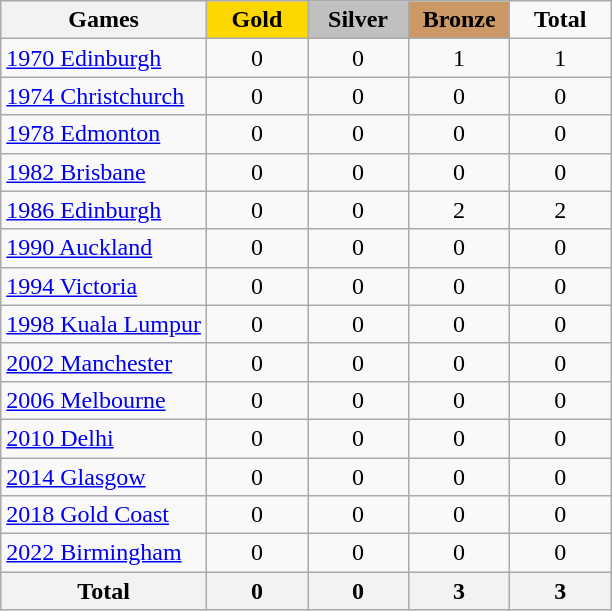<table class="wikitable" style="text-align:center">
<tr>
<th>Games</th>
<td width=60 bgcolor=gold><strong>Gold</strong></td>
<td width=60 bgcolor=silver><strong>Silver</strong></td>
<td width=60 bgcolor=cc9966><strong>Bronze</strong></td>
<td width=60><strong>Total</strong></td>
</tr>
<tr>
<td align=left><a href='#'>1970 Edinburgh</a></td>
<td>0</td>
<td>0</td>
<td>1</td>
<td>1</td>
</tr>
<tr>
<td align=left><a href='#'>1974 Christchurch</a></td>
<td>0</td>
<td>0</td>
<td>0</td>
<td>0</td>
</tr>
<tr>
<td align=left><a href='#'>1978 Edmonton</a></td>
<td>0</td>
<td>0</td>
<td>0</td>
<td>0</td>
</tr>
<tr>
<td align=left><a href='#'>1982 Brisbane</a></td>
<td>0</td>
<td>0</td>
<td>0</td>
<td>0</td>
</tr>
<tr>
<td align=left><a href='#'>1986 Edinburgh</a></td>
<td>0</td>
<td>0</td>
<td>2</td>
<td>2</td>
</tr>
<tr>
<td align=left><a href='#'>1990 Auckland</a></td>
<td>0</td>
<td>0</td>
<td>0</td>
<td>0</td>
</tr>
<tr>
<td align=left><a href='#'>1994 Victoria</a></td>
<td>0</td>
<td>0</td>
<td>0</td>
<td>0</td>
</tr>
<tr>
<td align=left><a href='#'>1998 Kuala Lumpur</a></td>
<td>0</td>
<td>0</td>
<td>0</td>
<td>0</td>
</tr>
<tr>
<td align=left><a href='#'>2002 Manchester</a></td>
<td>0</td>
<td>0</td>
<td>0</td>
<td>0</td>
</tr>
<tr>
<td align=left><a href='#'>2006 Melbourne</a></td>
<td>0</td>
<td>0</td>
<td>0</td>
<td>0</td>
</tr>
<tr>
<td align=left><a href='#'>2010 Delhi</a></td>
<td>0</td>
<td>0</td>
<td>0</td>
<td>0</td>
</tr>
<tr>
<td align=left><a href='#'>2014 Glasgow</a></td>
<td>0</td>
<td>0</td>
<td>0</td>
<td>0</td>
</tr>
<tr>
<td align=left><a href='#'>2018 Gold Coast</a></td>
<td>0</td>
<td>0</td>
<td>0</td>
<td>0</td>
</tr>
<tr>
<td align=left><a href='#'>2022 Birmingham</a></td>
<td>0</td>
<td>0</td>
<td>0</td>
<td>0</td>
</tr>
<tr>
<th>Total</th>
<th>0</th>
<th>0</th>
<th>3</th>
<th>3</th>
</tr>
</table>
